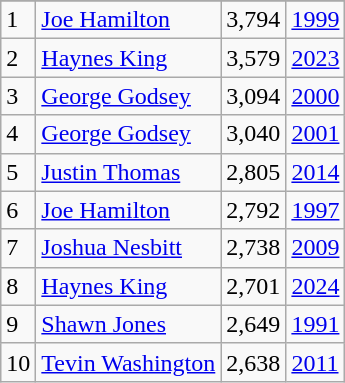<table class="wikitable">
<tr>
</tr>
<tr>
<td>1</td>
<td><a href='#'>Joe Hamilton</a></td>
<td><abbr>3,794</abbr></td>
<td><a href='#'>1999</a></td>
</tr>
<tr>
<td>2</td>
<td><a href='#'>Haynes King</a></td>
<td><abbr>3,579</abbr></td>
<td><a href='#'>2023</a></td>
</tr>
<tr>
<td>3</td>
<td><a href='#'>George Godsey</a></td>
<td><abbr>3,094</abbr></td>
<td><a href='#'>2000</a></td>
</tr>
<tr>
<td>4</td>
<td><a href='#'>George Godsey</a></td>
<td><abbr>3,040</abbr></td>
<td><a href='#'>2001</a></td>
</tr>
<tr>
<td>5</td>
<td><a href='#'>Justin Thomas</a></td>
<td><abbr>2,805</abbr></td>
<td><a href='#'>2014</a></td>
</tr>
<tr>
<td>6</td>
<td><a href='#'>Joe Hamilton</a></td>
<td><abbr>2,792</abbr></td>
<td><a href='#'>1997</a></td>
</tr>
<tr>
<td>7</td>
<td><a href='#'>Joshua Nesbitt</a></td>
<td><abbr>2,738</abbr></td>
<td><a href='#'>2009</a></td>
</tr>
<tr>
<td>8</td>
<td><a href='#'>Haynes King</a></td>
<td><abbr>2,701</abbr></td>
<td><a href='#'>2024</a></td>
</tr>
<tr>
<td>9</td>
<td><a href='#'>Shawn Jones</a></td>
<td><abbr>2,649</abbr></td>
<td><a href='#'>1991</a></td>
</tr>
<tr>
<td>10</td>
<td><a href='#'>Tevin Washington</a></td>
<td><abbr>2,638</abbr></td>
<td><a href='#'>2011</a></td>
</tr>
</table>
